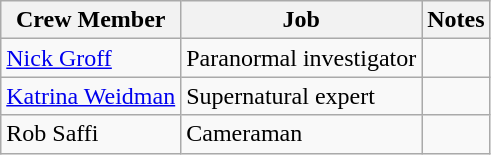<table class="wikitable sortable">
<tr>
<th style="background: #e12e12e12;">Crew Member</th>
<th style="background: #e12e12e12;">Job</th>
<th style="background: #e12e12e12;">Notes</th>
</tr>
<tr>
<td><a href='#'>Nick Groff</a></td>
<td>Paranormal investigator</td>
<td></td>
</tr>
<tr>
<td><a href='#'>Katrina Weidman</a></td>
<td>Supernatural expert</td>
<td></td>
</tr>
<tr>
<td>Rob Saffi</td>
<td>Cameraman</td>
<td></td>
</tr>
</table>
